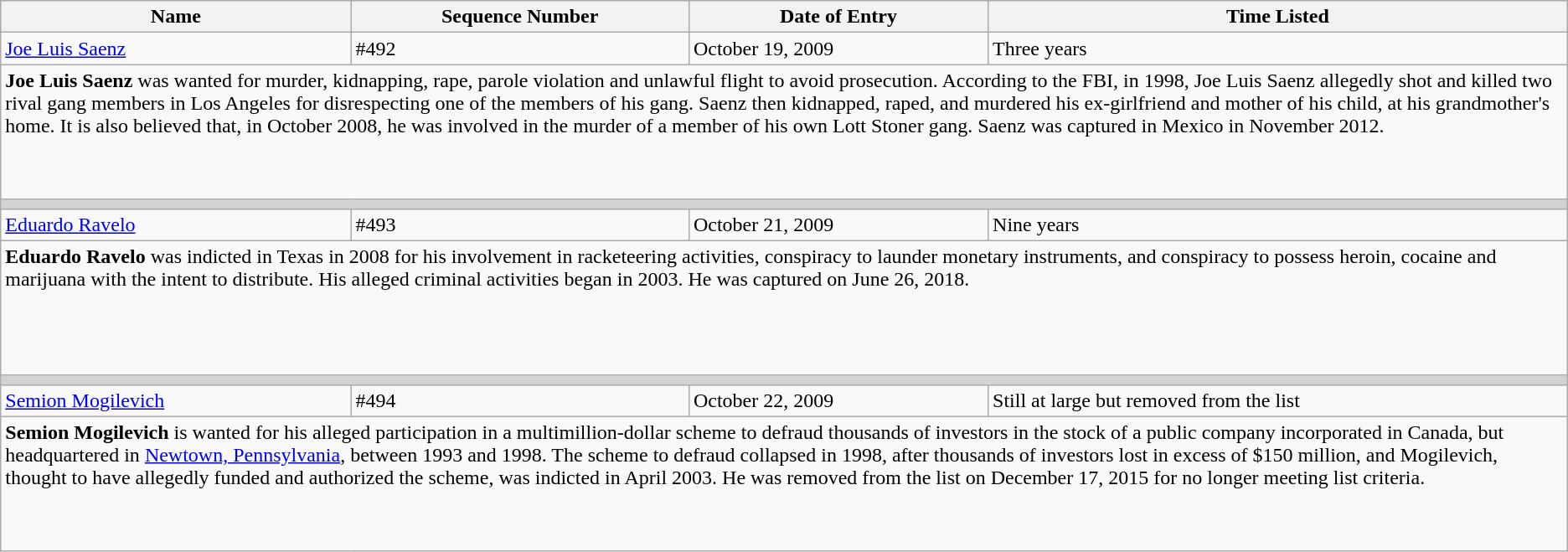<table class="wikitable">
<tr>
<th>Name</th>
<th>Sequence Number</th>
<th>Date of Entry</th>
<th>Time Listed</th>
</tr>
<tr>
<td height="10"><a href='#'>Joe Luis Saenz</a></td>
<td>#492</td>
<td>October 19, 2009</td>
<td>Three years</td>
</tr>
<tr>
<td colspan="4" valign="top" height="100"><strong>Joe Luis Saenz</strong> was wanted for murder, kidnapping, rape, parole violation and unlawful flight to avoid prosecution. According to the FBI, in 1998, Joe Luis Saenz allegedly shot and killed two rival gang members in Los Angeles for disrespecting one of the members of his gang. Saenz then kidnapped, raped, and murdered his ex-girlfriend and mother of his child, at his grandmother's home. It is also believed that, in October 2008, he was involved in the murder of a member of his own Lott Stoner gang. Saenz was captured in Mexico in November 2012.</td>
</tr>
<tr>
<td colSpan="4" style="background-color:lightgrey;"></td>
</tr>
<tr>
<td height="10"><a href='#'>Eduardo Ravelo</a></td>
<td>#493</td>
<td>October 21, 2009</td>
<td>Nine years</td>
</tr>
<tr>
<td colspan="4" valign="top" height="100"><strong>Eduardo Ravelo</strong> was indicted in Texas in 2008 for his involvement in racketeering activities, conspiracy to launder monetary instruments, and conspiracy to possess heroin, cocaine and marijuana with the intent to distribute. His alleged criminal activities began in 2003. He was captured on June 26, 2018.</td>
</tr>
<tr>
<td colSpan="4" style="background-color:lightgrey;"></td>
</tr>
<tr>
<td height="10"><a href='#'>Semion Mogilevich</a></td>
<td>#494</td>
<td>October 22, 2009</td>
<td>Still at large but removed from the list</td>
</tr>
<tr>
<td colspan="4" valign="top" height="100"><strong>Semion Mogilevich</strong> is wanted for his alleged participation in a multimillion-dollar scheme to defraud thousands of investors in the stock of a public company incorporated in Canada, but headquartered in <a href='#'>Newtown, Pennsylvania</a>, between 1993 and 1998. The scheme to defraud collapsed in 1998, after thousands of investors lost in excess of $150 million, and Mogilevich, thought to have allegedly funded and authorized the scheme, was indicted in April 2003. He was removed from the list on December 17, 2015 for no longer meeting list criteria.</td>
</tr>
</table>
